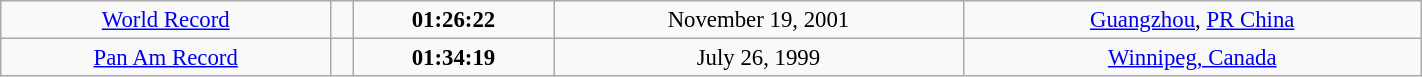<table class="wikitable" style=" text-align:center; font-size:95%;" width="75%">
<tr>
<td><a href='#'>World Record</a></td>
<td></td>
<td><strong>01:26:22</strong></td>
<td>November 19, 2001</td>
<td> <a href='#'>Guangzhou</a>, <a href='#'>PR China</a></td>
</tr>
<tr>
<td><a href='#'>Pan Am Record</a></td>
<td></td>
<td><strong>01:34:19</strong></td>
<td>July 26, 1999</td>
<td> <a href='#'>Winnipeg, Canada</a></td>
</tr>
</table>
